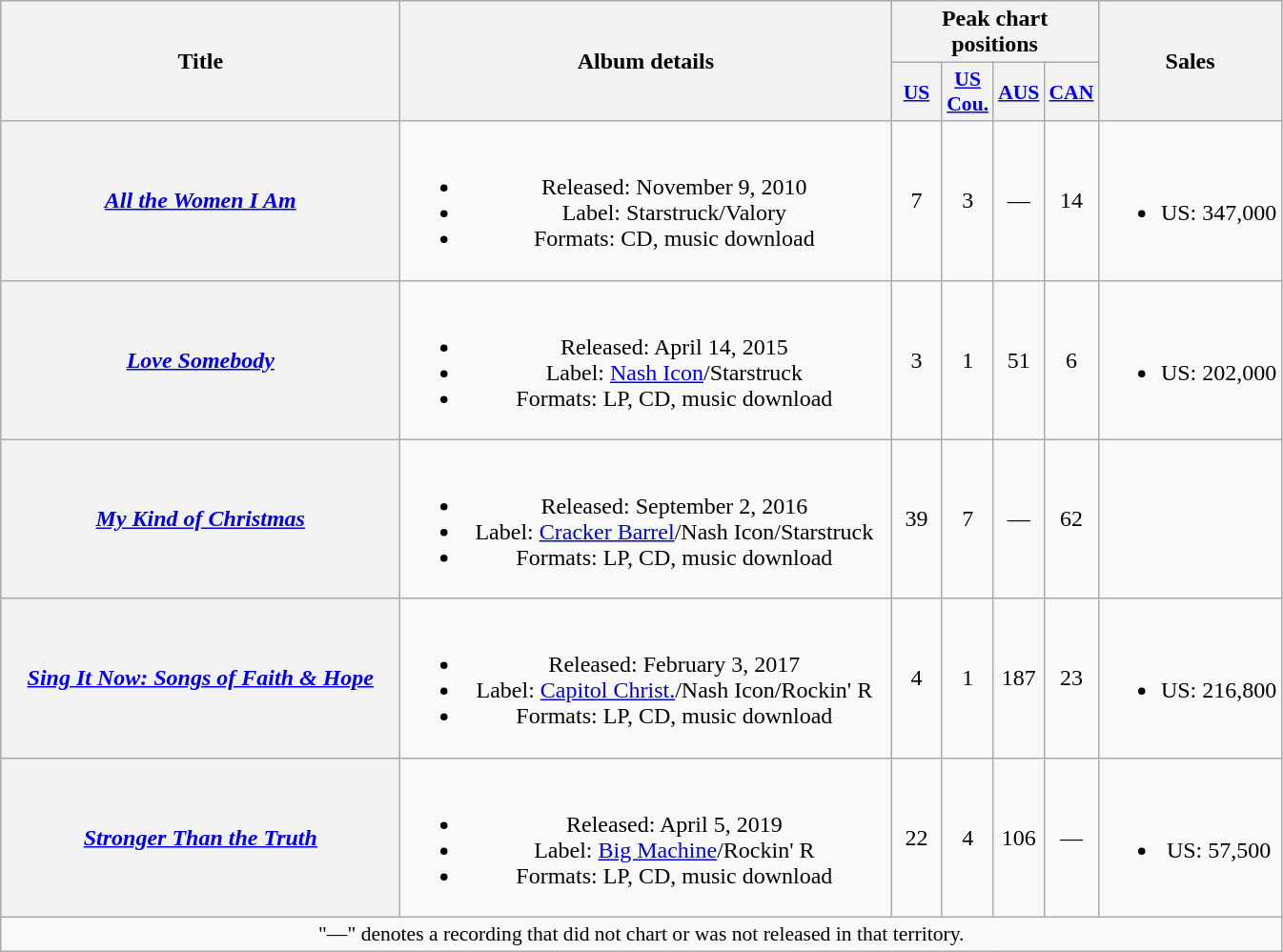<table class="wikitable plainrowheaders" style="text-align:center;" border="1">
<tr>
<th scope="col" rowspan="2" style="width:17em;">Title</th>
<th scope="col" rowspan="2" style="width:21em;">Album details</th>
<th scope="col" colspan="4">Peak chart<br>positions</th>
<th scope="col" rowspan="2">Sales</th>
</tr>
<tr>
<th scope="col" style="width:2em;font-size:90%;"><a href='#'>US</a><br></th>
<th scope="col" style="width:2em;font-size:90%;"><a href='#'>US<br>Cou.</a><br></th>
<th scope="col" style="width:2em;font-size:90%;"><a href='#'>AUS</a><br></th>
<th scope="col" style="width:2em;font-size:90%;"><a href='#'>CAN</a><br></th>
</tr>
<tr>
<th scope="row"><em><a href='#'>All the Women I Am</a></em></th>
<td><br><ul><li>Released: November 9, 2010</li><li>Label: Starstruck/Valory</li><li>Formats: CD, music download</li></ul></td>
<td>7</td>
<td>3</td>
<td>—</td>
<td>14</td>
<td><br><ul><li>US: 347,000</li></ul></td>
</tr>
<tr>
<th scope="row"><em><a href='#'>Love Somebody</a></em></th>
<td><br><ul><li>Released: April 14, 2015</li><li>Label: <a href='#'>Nash Icon</a>/Starstruck</li><li>Formats: LP, CD, music download</li></ul></td>
<td>3</td>
<td>1</td>
<td>51</td>
<td>6</td>
<td><br><ul><li>US: 202,000</li></ul></td>
</tr>
<tr>
<th scope="row"><em><a href='#'>My Kind of Christmas</a></em></th>
<td><br><ul><li>Released: September 2, 2016</li><li>Label: <a href='#'>Cracker Barrel</a>/Nash Icon/Starstruck</li><li>Formats: LP, CD, music download</li></ul></td>
<td>39</td>
<td>7</td>
<td>—</td>
<td>62</td>
<td></td>
</tr>
<tr>
<th scope="row"><em><a href='#'>Sing It Now: Songs of Faith & Hope</a></em></th>
<td><br><ul><li>Released: February 3, 2017</li><li>Label: <a href='#'>Capitol Christ.</a>/Nash Icon/Rockin' R</li><li>Formats: LP, CD, music download</li></ul></td>
<td>4</td>
<td>1</td>
<td>187</td>
<td>23</td>
<td><br><ul><li>US: 216,800</li></ul></td>
</tr>
<tr>
<th scope="row"><em><a href='#'>Stronger Than the Truth</a></em></th>
<td><br><ul><li>Released: April 5, 2019</li><li>Label: <a href='#'>Big Machine</a>/Rockin' R</li><li>Formats: LP, CD, music download</li></ul></td>
<td>22</td>
<td>4</td>
<td>106</td>
<td>—</td>
<td><br><ul><li>US: 57,500</li></ul></td>
</tr>
<tr>
<td colspan="7" style="font-size:90%">"—" denotes a recording that did not chart or was not released in that territory.</td>
</tr>
</table>
